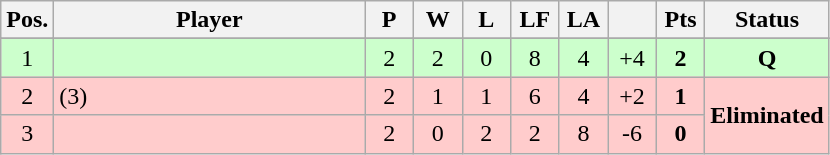<table class="wikitable" style="text-align:center; margin: 1em auto 1em auto, align:left">
<tr>
<th width=25>Pos.</th>
<th width=200>Player</th>
<th width=25>P</th>
<th width=25>W</th>
<th width=25>L</th>
<th width=25>LF</th>
<th width=25>LA</th>
<th width=25></th>
<th width=25>Pts</th>
<th width=75>Status</th>
</tr>
<tr>
</tr>
<tr style="background:#CCFFCC;">
<td>1</td>
<td align=left></td>
<td>2</td>
<td>2</td>
<td>0</td>
<td>8</td>
<td>4</td>
<td>+4</td>
<td><strong>2</strong></td>
<td><strong>Q</strong></td>
</tr>
<tr style="background:#FFCCCC;">
<td>2</td>
<td align=left> (3)</td>
<td>2</td>
<td>1</td>
<td>1</td>
<td>6</td>
<td>4</td>
<td>+2</td>
<td><strong>1</strong></td>
<td rowspan=2><strong>Eliminated</strong></td>
</tr>
<tr style="background:#FFCCCC;">
<td>3</td>
<td align=left></td>
<td>2</td>
<td>0</td>
<td>2</td>
<td>2</td>
<td>8</td>
<td>-6</td>
<td><strong>0</strong></td>
</tr>
</table>
